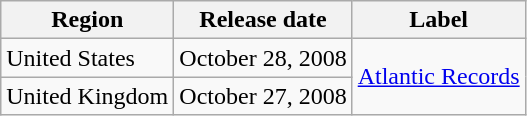<table class="wikitable">
<tr>
<th>Region</th>
<th>Release date</th>
<th>Label</th>
</tr>
<tr>
<td>United States</td>
<td>October 28, 2008</td>
<td rowspan=2><a href='#'>Atlantic Records</a></td>
</tr>
<tr>
<td>United Kingdom</td>
<td>October 27, 2008</td>
</tr>
</table>
